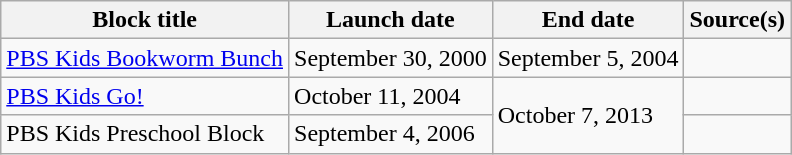<table class="wikitable sortable">
<tr>
<th>Block title</th>
<th>Launch date</th>
<th>End date</th>
<th>Source(s)</th>
</tr>
<tr>
<td><a href='#'>PBS Kids Bookworm Bunch</a></td>
<td>September 30, 2000</td>
<td>September 5, 2004</td>
<td></td>
</tr>
<tr>
<td><a href='#'>PBS Kids Go!</a></td>
<td>October 11, 2004</td>
<td rowspan=2>October 7, 2013</td>
<td></td>
</tr>
<tr>
<td>PBS Kids Preschool Block</td>
<td>September 4, 2006</td>
<td></td>
</tr>
</table>
